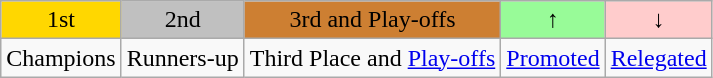<table class="wikitable" style="text-align:center">
<tr>
<td bgcolor=gold>1st</td>
<td bgcolor=silver>2nd</td>
<td bgcolor="#CD7F32">3rd and Play-offs</td>
<td bgcolor="#98FB98">↑</td>
<td bgcolor="#FFCCCC">↓</td>
</tr>
<tr>
<td>Champions</td>
<td>Runners-up</td>
<td>Third Place and <a href='#'>Play-offs</a></td>
<td><a href='#'>Promoted</a></td>
<td><a href='#'>Relegated</a></td>
</tr>
</table>
